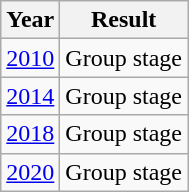<table class="wikitable">
<tr>
<th>Year</th>
<th>Result</th>
</tr>
<tr>
<td> <a href='#'>2010</a></td>
<td>Group stage</td>
</tr>
<tr>
<td> <a href='#'>2014</a></td>
<td>Group stage</td>
</tr>
<tr>
<td> <a href='#'>2018</a></td>
<td>Group stage</td>
</tr>
<tr>
<td> <a href='#'>2020</a></td>
<td>Group stage</td>
</tr>
</table>
